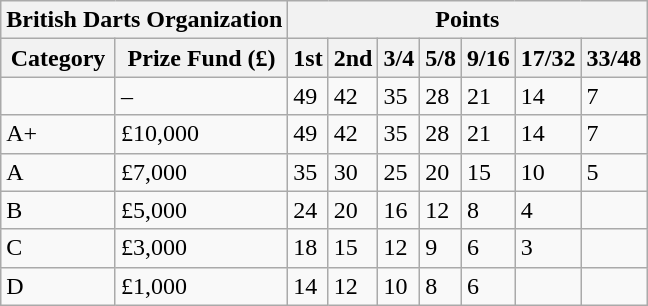<table class="wikitable">
<tr>
<th colspan=2>British Darts Organization</th>
<th colspan=7>Points</th>
</tr>
<tr>
<th>Category</th>
<th>Prize Fund (£)</th>
<th>1st</th>
<th>2nd</th>
<th>3/4</th>
<th>5/8</th>
<th>9/16</th>
<th>17/32</th>
<th>33/48</th>
</tr>
<tr>
<td style="background:# ;"></td>
<td>–</td>
<td>49</td>
<td>42</td>
<td>35</td>
<td>28</td>
<td>21</td>
<td>14</td>
<td>7</td>
</tr>
<tr>
<td style="background:# ;">A+</td>
<td>£10,000</td>
<td>49</td>
<td>42</td>
<td>35</td>
<td>28</td>
<td>21</td>
<td>14</td>
<td>7</td>
</tr>
<tr>
<td style="background:# ;">A</td>
<td>£7,000</td>
<td>35</td>
<td>30</td>
<td>25</td>
<td>20</td>
<td>15</td>
<td>10</td>
<td>5</td>
</tr>
<tr>
<td style="background:# ;">B</td>
<td>£5,000</td>
<td>24</td>
<td>20</td>
<td>16</td>
<td>12</td>
<td>8</td>
<td>4</td>
<td></td>
</tr>
<tr>
<td style="background:# ;">C</td>
<td>£3,000</td>
<td>18</td>
<td>15</td>
<td>12</td>
<td>9</td>
<td>6</td>
<td>3</td>
<td></td>
</tr>
<tr>
<td style="background:# ;">D</td>
<td>£1,000</td>
<td>14</td>
<td>12</td>
<td>10</td>
<td>8</td>
<td>6</td>
<td></td>
<td></td>
</tr>
</table>
